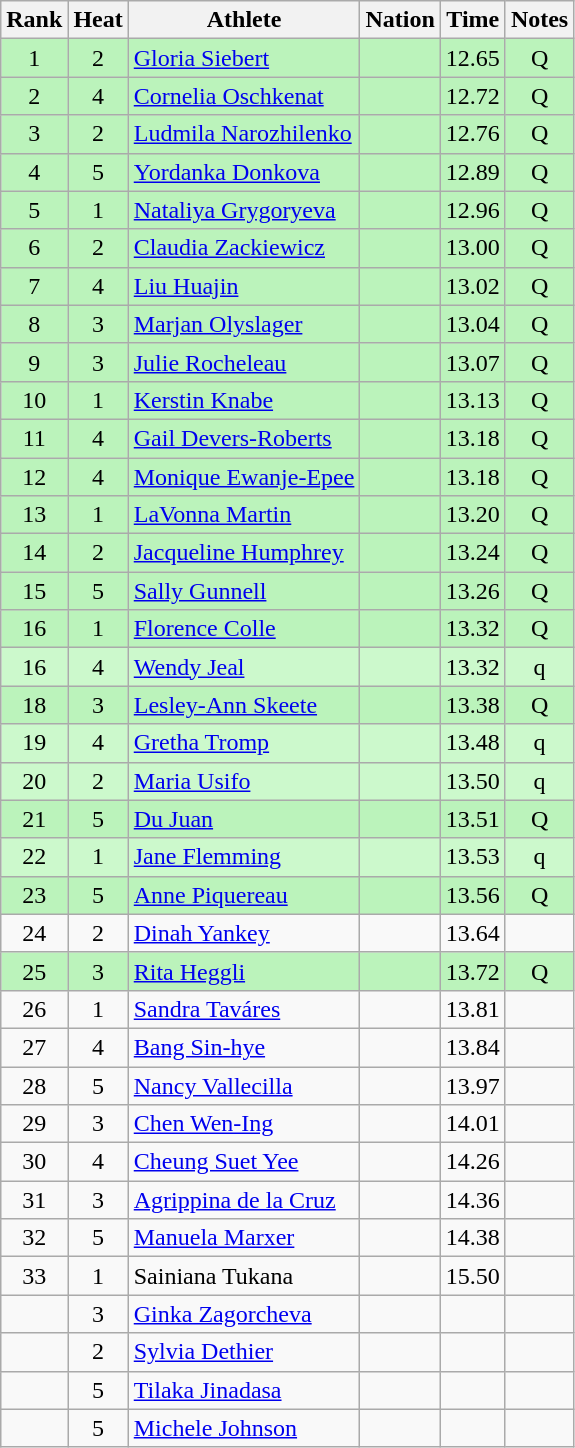<table class="wikitable sortable" style="text-align:center">
<tr>
<th>Rank</th>
<th>Heat</th>
<th>Athlete</th>
<th>Nation</th>
<th>Time</th>
<th>Notes</th>
</tr>
<tr bgcolor=bbf3bb>
<td>1</td>
<td>2</td>
<td align="left"><a href='#'>Gloria Siebert</a></td>
<td align=left></td>
<td>12.65</td>
<td>Q</td>
</tr>
<tr bgcolor=bbf3bb>
<td>2</td>
<td>4</td>
<td align="left"><a href='#'>Cornelia Oschkenat</a></td>
<td align=left></td>
<td>12.72</td>
<td>Q</td>
</tr>
<tr bgcolor=bbf3bb>
<td>3</td>
<td>2</td>
<td align="left"><a href='#'>Ludmila Narozhilenko</a></td>
<td align=left></td>
<td>12.76</td>
<td>Q</td>
</tr>
<tr bgcolor=bbf3bb>
<td>4</td>
<td>5</td>
<td align="left"><a href='#'>Yordanka Donkova</a></td>
<td align=left></td>
<td>12.89</td>
<td>Q</td>
</tr>
<tr bgcolor=bbf3bb>
<td>5</td>
<td>1</td>
<td align="left"><a href='#'>Nataliya Grygoryeva</a></td>
<td align=left></td>
<td>12.96</td>
<td>Q</td>
</tr>
<tr bgcolor=bbf3bb>
<td>6</td>
<td>2</td>
<td align="left"><a href='#'>Claudia Zackiewicz</a></td>
<td align=left></td>
<td>13.00</td>
<td>Q</td>
</tr>
<tr bgcolor=bbf3bb>
<td>7</td>
<td>4</td>
<td align="left"><a href='#'>Liu Huajin</a></td>
<td align=left></td>
<td>13.02</td>
<td>Q</td>
</tr>
<tr bgcolor=bbf3bb>
<td>8</td>
<td>3</td>
<td align="left"><a href='#'>Marjan Olyslager</a></td>
<td align=left></td>
<td>13.04</td>
<td>Q</td>
</tr>
<tr bgcolor=bbf3bb>
<td>9</td>
<td>3</td>
<td align="left"><a href='#'>Julie Rocheleau</a></td>
<td align=left></td>
<td>13.07</td>
<td>Q</td>
</tr>
<tr bgcolor=bbf3bb>
<td>10</td>
<td>1</td>
<td align="left"><a href='#'>Kerstin Knabe</a></td>
<td align=left></td>
<td>13.13</td>
<td>Q</td>
</tr>
<tr bgcolor=bbf3bb>
<td>11</td>
<td>4</td>
<td align="left"><a href='#'>Gail Devers-Roberts</a></td>
<td align=left></td>
<td>13.18</td>
<td>Q</td>
</tr>
<tr bgcolor=bbf3bb>
<td>12</td>
<td>4</td>
<td align="left"><a href='#'>Monique Ewanje-Epee</a></td>
<td align=left></td>
<td>13.18</td>
<td>Q</td>
</tr>
<tr bgcolor=bbf3bb>
<td>13</td>
<td>1</td>
<td align="left"><a href='#'>LaVonna Martin</a></td>
<td align=left></td>
<td>13.20</td>
<td>Q</td>
</tr>
<tr bgcolor=bbf3bb>
<td>14</td>
<td>2</td>
<td align="left"><a href='#'>Jacqueline Humphrey</a></td>
<td align=left></td>
<td>13.24</td>
<td>Q</td>
</tr>
<tr bgcolor=bbf3bb>
<td>15</td>
<td>5</td>
<td align="left"><a href='#'>Sally Gunnell</a></td>
<td align=left></td>
<td>13.26</td>
<td>Q</td>
</tr>
<tr bgcolor=bbf3bb>
<td>16</td>
<td>1</td>
<td align="left"><a href='#'>Florence Colle</a></td>
<td align=left></td>
<td>13.32</td>
<td>Q</td>
</tr>
<tr bgcolor=ccf9cc>
<td>16</td>
<td>4</td>
<td align="left"><a href='#'>Wendy Jeal</a></td>
<td align=left></td>
<td>13.32</td>
<td>q</td>
</tr>
<tr bgcolor=bbf3bb>
<td>18</td>
<td>3</td>
<td align="left"><a href='#'>Lesley-Ann Skeete</a></td>
<td align=left></td>
<td>13.38</td>
<td>Q</td>
</tr>
<tr bgcolor=ccf9cc>
<td>19</td>
<td>4</td>
<td align="left"><a href='#'>Gretha Tromp</a></td>
<td align=left></td>
<td>13.48</td>
<td>q</td>
</tr>
<tr bgcolor=ccf9cc>
<td>20</td>
<td>2</td>
<td align="left"><a href='#'>Maria Usifo</a></td>
<td align=left></td>
<td>13.50</td>
<td>q</td>
</tr>
<tr bgcolor=bbf3bb>
<td>21</td>
<td>5</td>
<td align="left"><a href='#'>Du Juan</a></td>
<td align=left></td>
<td>13.51</td>
<td>Q</td>
</tr>
<tr bgcolor=ccf9cc>
<td>22</td>
<td>1</td>
<td align="left"><a href='#'>Jane Flemming</a></td>
<td align=left></td>
<td>13.53</td>
<td>q</td>
</tr>
<tr bgcolor=bbf3bb>
<td>23</td>
<td>5</td>
<td align="left"><a href='#'>Anne Piquereau</a></td>
<td align=left></td>
<td>13.56</td>
<td>Q</td>
</tr>
<tr>
<td>24</td>
<td>2</td>
<td align="left"><a href='#'>Dinah Yankey</a></td>
<td align=left></td>
<td>13.64</td>
<td></td>
</tr>
<tr bgcolor=bbf3bb>
<td>25</td>
<td>3</td>
<td align="left"><a href='#'>Rita Heggli</a></td>
<td align=left></td>
<td>13.72</td>
<td>Q</td>
</tr>
<tr>
<td>26</td>
<td>1</td>
<td align="left"><a href='#'>Sandra Taváres</a></td>
<td align=left></td>
<td>13.81</td>
<td></td>
</tr>
<tr>
<td>27</td>
<td>4</td>
<td align="left"><a href='#'>Bang Sin-hye</a></td>
<td align=left></td>
<td>13.84</td>
<td></td>
</tr>
<tr>
<td>28</td>
<td>5</td>
<td align="left"><a href='#'>Nancy Vallecilla</a></td>
<td align=left></td>
<td>13.97</td>
<td></td>
</tr>
<tr>
<td>29</td>
<td>3</td>
<td align="left"><a href='#'>Chen Wen-Ing</a></td>
<td align=left></td>
<td>14.01</td>
<td></td>
</tr>
<tr>
<td>30</td>
<td>4</td>
<td align="left"><a href='#'>Cheung Suet Yee</a></td>
<td align=left></td>
<td>14.26</td>
<td></td>
</tr>
<tr>
<td>31</td>
<td>3</td>
<td align="left"><a href='#'>Agrippina de la Cruz</a></td>
<td align=left></td>
<td>14.36</td>
<td></td>
</tr>
<tr>
<td>32</td>
<td>5</td>
<td align="left"><a href='#'>Manuela Marxer</a></td>
<td align=left></td>
<td>14.38</td>
<td></td>
</tr>
<tr>
<td>33</td>
<td>1</td>
<td align="left">Sainiana Tukana</td>
<td align=left></td>
<td>15.50</td>
<td></td>
</tr>
<tr>
<td></td>
<td>3</td>
<td align="left"><a href='#'>Ginka Zagorcheva</a></td>
<td align=left></td>
<td></td>
<td></td>
</tr>
<tr>
<td></td>
<td>2</td>
<td align="left"><a href='#'>Sylvia Dethier</a></td>
<td align=left></td>
<td></td>
<td></td>
</tr>
<tr>
<td></td>
<td>5</td>
<td align="left"><a href='#'>Tilaka Jinadasa</a></td>
<td align=left></td>
<td></td>
<td></td>
</tr>
<tr>
<td></td>
<td>5</td>
<td align="left"><a href='#'>Michele Johnson</a></td>
<td align=left></td>
<td></td>
<td></td>
</tr>
</table>
